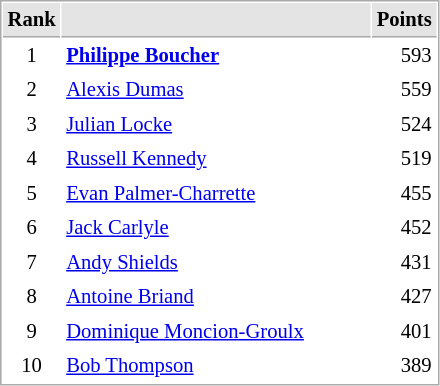<table cellspacing="1" cellpadding="3" style="border:1px solid #AAAAAA;font-size:86%">
<tr style="background-color: #E4E4E4;">
<th style="border-bottom:1px solid #AAAAAA" width=10>Rank</th>
<th style="border-bottom:1px solid #AAAAAA" width=200></th>
<th style="border-bottom:1px solid #AAAAAA" width=20 align=right>Points</th>
</tr>
<tr>
<td align=center>1</td>
<td> <strong><a href='#'>Philippe Boucher</a></strong></td>
<td align=right>593</td>
</tr>
<tr>
<td align=center>2</td>
<td> <a href='#'>Alexis Dumas</a></td>
<td align=right>559</td>
</tr>
<tr>
<td align=center>3</td>
<td> <a href='#'>Julian Locke</a></td>
<td align=right>524</td>
</tr>
<tr>
<td align=center>4</td>
<td> <a href='#'>Russell Kennedy</a></td>
<td align=right>519</td>
</tr>
<tr>
<td align=center>5</td>
<td> <a href='#'>Evan Palmer-Charrette</a></td>
<td align=right>455</td>
</tr>
<tr>
<td align=center>6</td>
<td> <a href='#'>Jack Carlyle</a></td>
<td align=right>452</td>
</tr>
<tr>
<td align=center>7</td>
<td> <a href='#'>Andy Shields</a></td>
<td align=right>431</td>
</tr>
<tr>
<td align=center>8</td>
<td> <a href='#'>Antoine Briand</a></td>
<td align=right>427</td>
</tr>
<tr>
<td align=center>9</td>
<td> <a href='#'>Dominique Moncion-Groulx</a></td>
<td align=right>401</td>
</tr>
<tr>
<td align=center>10</td>
<td> <a href='#'>Bob Thompson</a></td>
<td align=right>389</td>
</tr>
</table>
